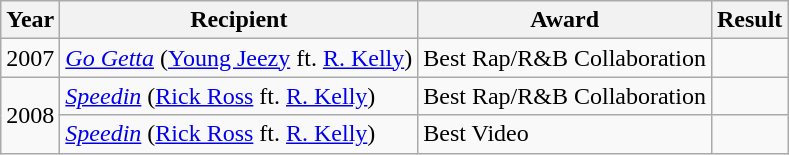<table class="wikitable">
<tr>
<th>Year</th>
<th>Recipient</th>
<th>Award</th>
<th>Result</th>
</tr>
<tr>
<td>2007</td>
<td><em><a href='#'>Go Getta</a></em> (<a href='#'>Young Jeezy</a> ft. <a href='#'>R. Kelly</a>)</td>
<td>Best Rap/R&B Collaboration</td>
<td></td>
</tr>
<tr>
<td rowspan="2">2008</td>
<td><em><a href='#'>Speedin</a></em> (<a href='#'>Rick Ross</a> ft. <a href='#'>R. Kelly</a>)</td>
<td>Best Rap/R&B Collaboration</td>
<td></td>
</tr>
<tr>
<td><em><a href='#'>Speedin</a></em> (<a href='#'>Rick Ross</a> ft. <a href='#'>R. Kelly</a>)</td>
<td>Best Video</td>
<td></td>
</tr>
</table>
